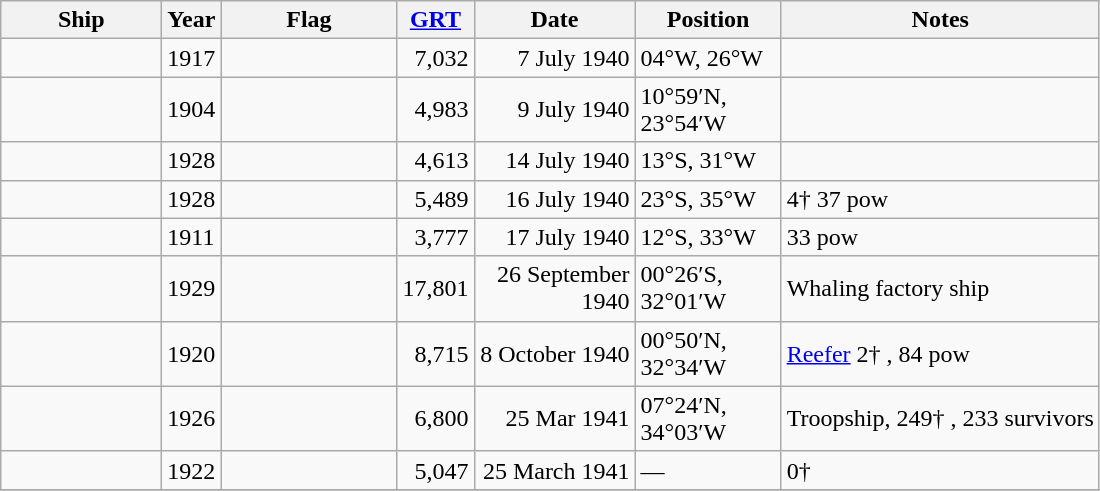<table class="wikitable sortable">
<tr>
<th scope="col" width="100px">Ship</th>
<th scope="col" width="20px">Year</th>
<th scope="col" width="110px">Flag</th>
<th scope="col" width="30px"><a href='#'>GRT</a></th>
<th scope="col" width="100px">Date</th>
<th scope="col" width="90px">Position</th>
<th>Notes</th>
</tr>
<tr>
<td align="left"></td>
<td align="left">1917</td>
<td align="left"></td>
<td align="right">7,032</td>
<td align="right">7 July 1940</td>
<td align="left">04°W, 26°W</td>
<td align="left"></td>
</tr>
<tr>
<td align="left"></td>
<td align="left">1904</td>
<td align="left"></td>
<td align="right">4,983</td>
<td align="right">9 July 1940</td>
<td align="left">10°59′N, 23°54′W</td>
<td align="left"></td>
</tr>
<tr>
<td align="left"></td>
<td align="left">1928</td>
<td align="left"></td>
<td align="right">4,613</td>
<td align="right">14 July 1940</td>
<td align="left">13°S, 31°W</td>
<td align="left"></td>
</tr>
<tr>
<td align="left"></td>
<td align="left">1928</td>
<td align="left"></td>
<td align="right">5,489</td>
<td align="right">16 July 1940</td>
<td align="left">23°S, 35°W</td>
<td align="left">4† 37 pow</td>
</tr>
<tr>
<td align="left"></td>
<td align="left">1911</td>
<td align="left"></td>
<td align="right">3,777</td>
<td align="right">17 July 1940</td>
<td align="left">12°S, 33°W</td>
<td align="left">33 pow</td>
</tr>
<tr>
<td align="left"></td>
<td align="left">1929</td>
<td align="left"></td>
<td align="right">17,801</td>
<td align="right">26 September 1940</td>
<td align="left">00°26′S, 32°01′W</td>
<td align="left">Whaling factory ship</td>
</tr>
<tr>
<td align="left"></td>
<td align="left">1920</td>
<td align="left"></td>
<td align="right">8,715</td>
<td align="right">8 October 1940</td>
<td align="left">00°50′N, 32°34′W</td>
<td align="left"><a href='#'>Reefer</a> 2† , 84 pow</td>
</tr>
<tr>
<td align="left"></td>
<td align="left">1926</td>
<td align="left"></td>
<td align="right">6,800</td>
<td align="right">25 Mar 1941</td>
<td align="left">07°24′N, 34°03′W</td>
<td align="left">Troopship, 249† , 233 survivors</td>
</tr>
<tr>
<td align="left"></td>
<td align="left">1922</td>
<td align="left"></td>
<td align="right">5,047</td>
<td align="right">25 March 1941</td>
<td align="left">—</td>
<td align="left">0†</td>
</tr>
<tr>
</tr>
</table>
